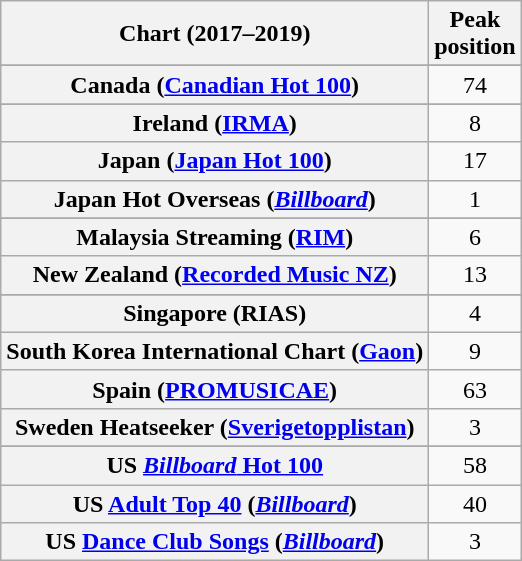<table class="wikitable sortable plainrowheaders" style="text-align:center">
<tr>
<th scope="col">Chart (2017–2019)</th>
<th scope="col">Peak<br>position</th>
</tr>
<tr>
</tr>
<tr>
</tr>
<tr>
</tr>
<tr>
<th scope="row">Canada (<a href='#'>Canadian Hot 100</a>)</th>
<td>74</td>
</tr>
<tr>
</tr>
<tr>
</tr>
<tr>
</tr>
<tr>
</tr>
<tr>
<th scope="row">Ireland (<a href='#'>IRMA</a>)</th>
<td>8</td>
</tr>
<tr>
<th scope="row">Japan (<a href='#'>Japan Hot 100</a>)</th>
<td>17</td>
</tr>
<tr>
<th scope="row">Japan Hot Overseas (<em><a href='#'>Billboard</a></em>)</th>
<td>1</td>
</tr>
<tr>
</tr>
<tr>
<th scope="row">Malaysia Streaming (<a href='#'>RIM</a>)</th>
<td>6</td>
</tr>
<tr>
<th scope="row">New Zealand (<a href='#'>Recorded Music NZ</a>)</th>
<td>13</td>
</tr>
<tr>
</tr>
<tr>
</tr>
<tr>
<th scope="row">Singapore (RIAS)</th>
<td>4</td>
</tr>
<tr>
<th scope="row">South Korea International Chart (<a href='#'>Gaon</a>)</th>
<td>9</td>
</tr>
<tr>
<th scope="row">Spain (<a href='#'>PROMUSICAE</a>)</th>
<td>63</td>
</tr>
<tr>
<th scope="row">Sweden Heatseeker (<a href='#'>Sverigetopplistan</a>)</th>
<td>3</td>
</tr>
<tr>
</tr>
<tr>
</tr>
<tr>
<th scope="row">US <a href='#'><em>Billboard</em> Hot 100</a></th>
<td>58</td>
</tr>
<tr>
<th scope="row">US <a href='#'>Adult Top 40</a> (<em><a href='#'>Billboard</a></em>)</th>
<td>40</td>
</tr>
<tr>
<th scope="row">US <a href='#'>Dance Club Songs</a> (<em><a href='#'>Billboard</a></em>)</th>
<td>3</td>
</tr>
</table>
